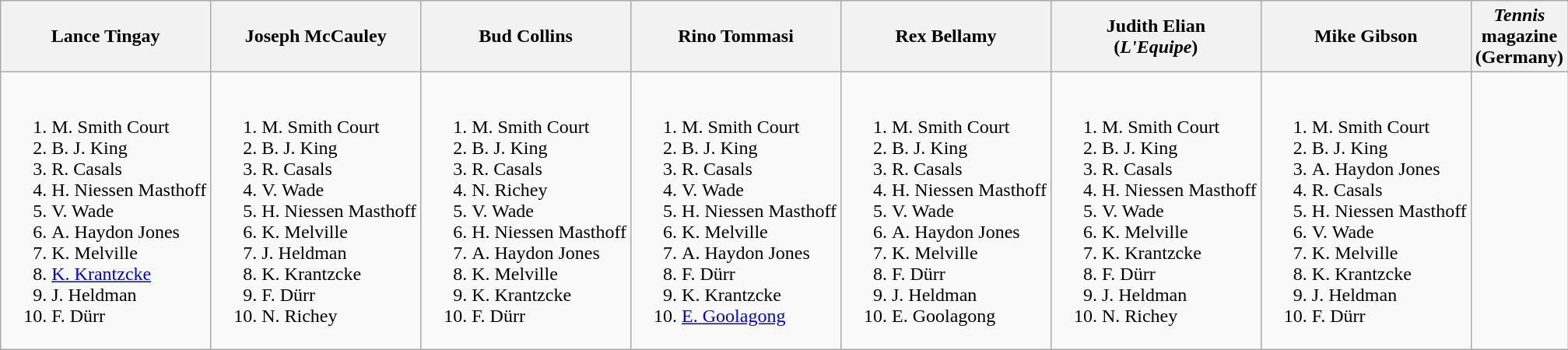<table class="wikitable">
<tr>
<th>Lance Tingay<strong></strong></th>
<th>Joseph McCauley</th>
<th>Bud Collins</th>
<th>Rino Tommasi</th>
<th>Rex Bellamy</th>
<th>Judith Elian<em></em><br>(<em>L'Equipe</em>)</th>
<th>Mike Gibson<em></em></th>
<th><em>Tennis</em> magazine<em></em><br>(Germany)</th>
</tr>
<tr style="vertical-align: top;">
<td style="white-space: nowrap;"><br><ol><li> M. Smith Court</li><li> B. J. King</li><li> R. Casals</li><li> H. Niessen Masthoff</li><li> V. Wade</li><li> A. Haydon Jones</li><li> K. Melville</li><li> <a href='#'>K. Krantzcke</a></li><li> J. Heldman</li><li> F. Dürr</li></ol></td>
<td style="white-space: nowrap;"><br><ol><li> M. Smith Court</li><li> B. J. King</li><li> R. Casals</li><li> V. Wade</li><li> H. Niessen Masthoff</li><li> K. Melville</li><li> J. Heldman</li><li> K. Krantzcke</li><li> F. Dürr</li><li> N. Richey</li></ol></td>
<td style="white-space: nowrap;"><br><ol><li> M. Smith Court</li><li> B. J. King</li><li> R. Casals</li><li> N. Richey</li><li> V. Wade</li><li> H. Niessen Masthoff</li><li> A. Haydon Jones</li><li> K. Melville</li><li> K. Krantzcke</li><li> F. Dürr</li></ol></td>
<td style="white-space: nowrap;"><br><ol><li> M. Smith Court</li><li> B. J. King</li><li> R. Casals</li><li> V. Wade</li><li> H. Niessen Masthoff</li><li> K. Melville</li><li> A. Haydon Jones</li><li> F. Dürr</li><li> K. Krantzcke</li><li> <a href='#'>E. Goolagong</a></li></ol></td>
<td style="white-space: nowrap;"><br><ol><li> M. Smith Court</li><li> B. J. King</li><li> R. Casals</li><li> H. Niessen Masthoff</li><li> V. Wade</li><li> A. Haydon Jones</li><li> K. Melville</li><li> F. Dürr</li><li> J. Heldman</li><li> E. Goolagong</li></ol></td>
<td style="white-space: nowrap;"><br><ol><li> M. Smith Court</li><li> B. J. King</li><li> R. Casals</li><li> H. Niessen Masthoff</li><li> V. Wade</li><li> K. Melville</li><li> K. Krantzcke</li><li> F. Dürr</li><li> J. Heldman</li><li> N. Richey</li></ol></td>
<td style="white-space: nowrap;"><br><ol><li> M. Smith Court</li><li> B. J. King</li><li> A. Haydon Jones</li><li> R. Casals</li><li> H. Niessen Masthoff</li><li> V. Wade</li><li> K. Melville</li><li> K. Krantzcke</li><li> J. Heldman</li><li> F. Dürr</li></ol></td>
<td style="white-space: nowrap;"><br></td>
</tr>
</table>
